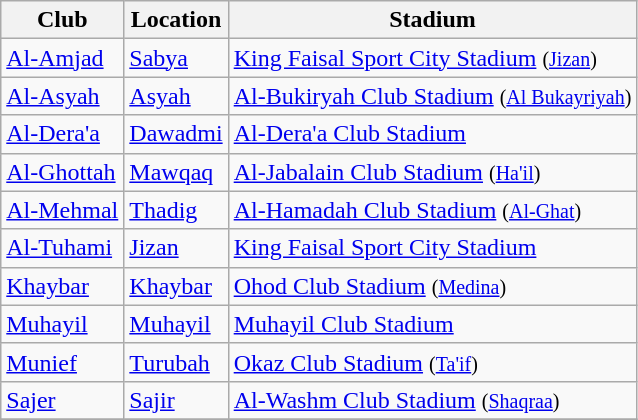<table class="wikitable sortable">
<tr>
<th>Club</th>
<th>Location</th>
<th>Stadium</th>
</tr>
<tr>
<td><a href='#'>Al-Amjad</a></td>
<td><a href='#'>Sabya</a></td>
<td><a href='#'>King Faisal Sport City Stadium</a> <small>(<a href='#'>Jizan</a>)</small></td>
</tr>
<tr>
<td><a href='#'>Al-Asyah</a></td>
<td><a href='#'>Asyah</a></td>
<td><a href='#'>Al-Bukiryah Club Stadium</a> <small>(<a href='#'>Al Bukayriyah</a>)</small></td>
</tr>
<tr>
<td><a href='#'>Al-Dera'a</a></td>
<td><a href='#'>Dawadmi</a></td>
<td><a href='#'>Al-Dera'a Club Stadium</a></td>
</tr>
<tr>
<td><a href='#'>Al-Ghottah</a></td>
<td><a href='#'>Mawqaq</a></td>
<td><a href='#'>Al-Jabalain Club Stadium</a> <small>(<a href='#'>Ha'il</a>)</small></td>
</tr>
<tr>
<td><a href='#'>Al-Mehmal</a></td>
<td><a href='#'>Thadig</a></td>
<td><a href='#'>Al-Hamadah Club Stadium</a> <small>(<a href='#'>Al-Ghat</a>)</small></td>
</tr>
<tr>
<td><a href='#'>Al-Tuhami</a></td>
<td><a href='#'>Jizan</a></td>
<td><a href='#'>King Faisal Sport City Stadium</a></td>
</tr>
<tr>
<td><a href='#'>Khaybar</a></td>
<td><a href='#'>Khaybar</a></td>
<td><a href='#'>Ohod Club Stadium</a> <small>(<a href='#'>Medina</a>)</small></td>
</tr>
<tr>
<td><a href='#'>Muhayil</a></td>
<td><a href='#'>Muhayil</a></td>
<td><a href='#'>Muhayil Club Stadium</a></td>
</tr>
<tr>
<td><a href='#'>Munief</a></td>
<td><a href='#'>Turubah</a></td>
<td><a href='#'>Okaz Club Stadium</a> <small>(<a href='#'>Ta'if</a>)</small></td>
</tr>
<tr>
<td><a href='#'>Sajer</a></td>
<td><a href='#'>Sajir</a></td>
<td><a href='#'>Al-Washm Club Stadium</a> <small>(<a href='#'>Shaqraa</a>)</small></td>
</tr>
<tr>
</tr>
</table>
